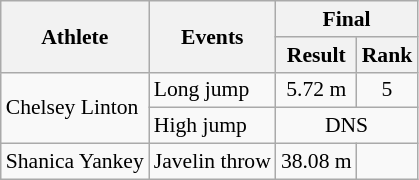<table class=wikitable style="font-size:90%">
<tr>
<th rowspan="2">Athlete</th>
<th rowspan="2">Events</th>
<th colspan="2">Final</th>
</tr>
<tr>
<th>Result</th>
<th>Rank</th>
</tr>
<tr>
<td rowspan=2>Chelsey Linton</td>
<td>Long jump</td>
<td align=center>5.72 m</td>
<td align=center>5</td>
</tr>
<tr>
<td>High jump</td>
<td align=center colspan=2>DNS</td>
</tr>
<tr>
<td>Shanica Yankey</td>
<td>Javelin throw</td>
<td align=center>38.08 m</td>
<td align=center></td>
</tr>
</table>
